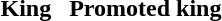<table>
<tr align=center>
<td><strong>King</strong></td>
<td> </td>
<td><strong>Promoted king</strong></td>
</tr>
<tr>
<td></td>
<td></td>
<td></td>
</tr>
</table>
